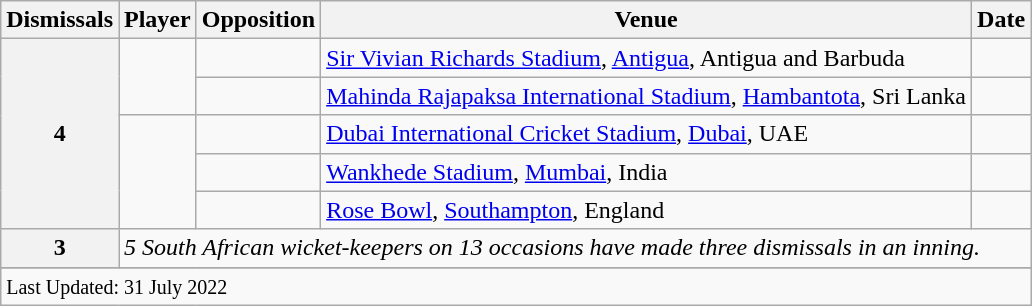<table class="wikitable plainrowheaders sortable">
<tr>
<th scope=col>Dismissals</th>
<th scope=col>Player</th>
<th scope=col>Opposition</th>
<th scope=col>Venue</th>
<th scope=col>Date</th>
</tr>
<tr>
<th scope=row style=text-align:center; rowspan=5><strong>4</strong></th>
<td rowspan=2></td>
<td></td>
<td><a href='#'>Sir Vivian Richards Stadium</a>, <a href='#'>Antigua</a>, Antigua and Barbuda</td>
<td></td>
</tr>
<tr>
<td></td>
<td><a href='#'>Mahinda Rajapaksa International Stadium</a>, <a href='#'>Hambantota</a>, Sri Lanka</td>
<td></td>
</tr>
<tr>
<td rowspan=3> </td>
<td></td>
<td><a href='#'>Dubai International Cricket Stadium</a>, <a href='#'>Dubai</a>, UAE</td>
<td></td>
</tr>
<tr>
<td></td>
<td><a href='#'>Wankhede Stadium</a>, <a href='#'>Mumbai</a>, India</td>
<td></td>
</tr>
<tr>
<td></td>
<td><a href='#'>Rose Bowl</a>, <a href='#'>Southampton</a>, England</td>
<td></td>
</tr>
<tr>
<th scope=row style=text-align:center;><strong>3</strong></th>
<td colspan=4><em>5 South African wicket-keepers on 13 occasions have made three dismissals in an inning.</em></td>
</tr>
<tr>
</tr>
<tr class=sortbottom>
<td colspan="5"><small>Last Updated: 31 July 2022</small></td>
</tr>
</table>
